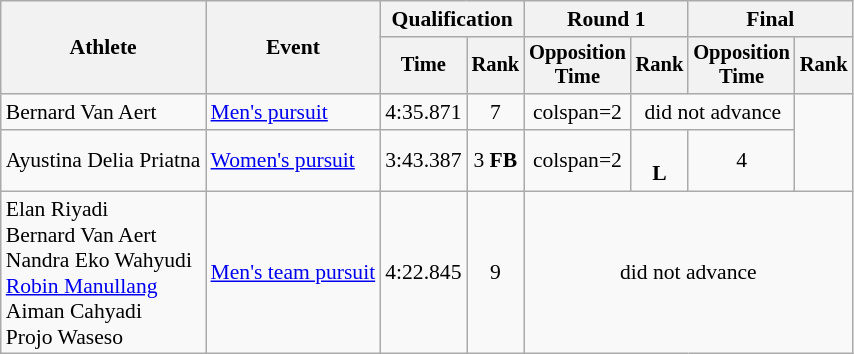<table class=wikitable style=font-size:90%;text-align:center>
<tr>
<th rowspan="2">Athlete</th>
<th rowspan="2">Event</th>
<th colspan=2>Qualification</th>
<th colspan=2>Round 1</th>
<th colspan=2>Final</th>
</tr>
<tr style="font-size:95%">
<th>Time</th>
<th>Rank</th>
<th>Opposition<br>Time</th>
<th>Rank</th>
<th>Opposition<br>Time</th>
<th>Rank</th>
</tr>
<tr>
<td align=left>Bernard Van Aert</td>
<td align=left><a href='#'>Men's pursuit</a></td>
<td>4:35.871</td>
<td>7</td>
<td>colspan=2 </td>
<td colspan=2>did not advance</td>
</tr>
<tr>
<td align=left>Ayustina Delia Priatna</td>
<td align=left><a href='#'>Women's pursuit</a></td>
<td>3:43.387</td>
<td>3 <strong>FB</strong></td>
<td>colspan=2 </td>
<td><br><strong>L</strong></td>
<td>4</td>
</tr>
<tr>
<td align=left>Elan Riyadi<br>Bernard Van Aert<br>Nandra Eko Wahyudi<br><a href='#'>Robin Manullang</a><br>Aiman Cahyadi<br>Projo Waseso</td>
<td align=left><a href='#'>Men's team pursuit</a></td>
<td>4:22.845</td>
<td>9</td>
<td colspan=4>did not advance</td>
</tr>
</table>
